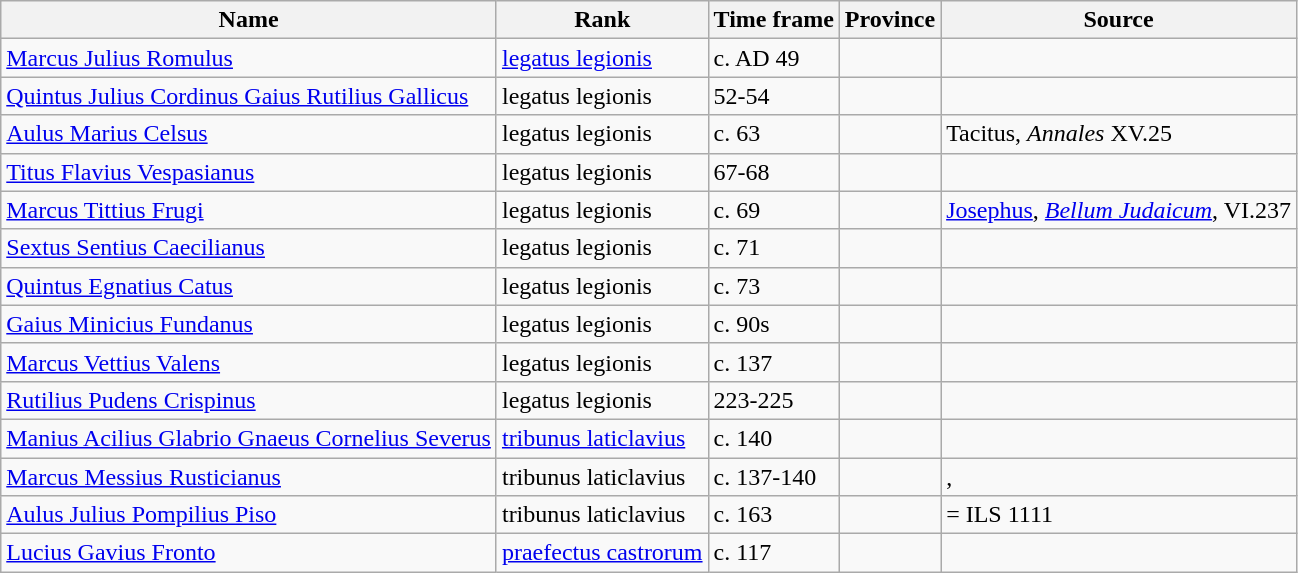<table class="wikitable sortable">
<tr style="vertical-align: top;">
<th>Name</th>
<th>Rank</th>
<th>Time frame</th>
<th>Province</th>
<th>Source</th>
</tr>
<tr>
<td><a href='#'>Marcus Julius Romulus</a></td>
<td><a href='#'>legatus legionis</a></td>
<td>c. AD 49</td>
<td></td>
<td></td>
</tr>
<tr>
<td><a href='#'>Quintus Julius Cordinus Gaius Rutilius Gallicus</a></td>
<td>legatus legionis</td>
<td>52-54</td>
<td></td>
<td></td>
</tr>
<tr>
<td><a href='#'>Aulus Marius Celsus</a></td>
<td>legatus legionis</td>
<td>c. 63</td>
<td></td>
<td>Tacitus, <em>Annales</em> XV.25</td>
</tr>
<tr>
<td><a href='#'>Titus Flavius Vespasianus</a></td>
<td>legatus legionis</td>
<td>67-68</td>
<td></td>
<td></td>
</tr>
<tr>
<td><a href='#'>Marcus Tittius Frugi</a></td>
<td>legatus legionis</td>
<td>c. 69</td>
<td></td>
<td><a href='#'>Josephus</a>, <em><a href='#'>Bellum Judaicum</a></em>, VI.237</td>
</tr>
<tr>
<td><a href='#'>Sextus Sentius Caecilianus</a></td>
<td>legatus legionis</td>
<td>c. 71</td>
<td></td>
<td></td>
</tr>
<tr>
<td><a href='#'>Quintus Egnatius Catus</a></td>
<td>legatus legionis</td>
<td>c. 73</td>
<td></td>
</tr>
<tr>
<td><a href='#'>Gaius Minicius Fundanus</a></td>
<td>legatus legionis</td>
<td>c. 90s</td>
<td></td>
<td></td>
</tr>
<tr>
<td><a href='#'>Marcus Vettius Valens</a></td>
<td>legatus legionis</td>
<td>c. 137</td>
<td></td>
<td></td>
</tr>
<tr>
<td><a href='#'>Rutilius Pudens Crispinus</a></td>
<td>legatus legionis</td>
<td>223-225</td>
<td></td>
<td></td>
</tr>
<tr>
<td><a href='#'>Manius Acilius Glabrio Gnaeus Cornelius Severus</a></td>
<td><a href='#'>tribunus laticlavius</a></td>
<td>c. 140</td>
<td></td>
<td></td>
</tr>
<tr>
<td><a href='#'>Marcus Messius Rusticianus</a></td>
<td>tribunus laticlavius</td>
<td>c. 137-140</td>
<td></td>
<td>, </td>
</tr>
<tr>
<td><a href='#'>Aulus Julius Pompilius Piso</a></td>
<td>tribunus laticlavius</td>
<td>c. 163</td>
<td></td>
<td> = ILS 1111</td>
</tr>
<tr>
<td><a href='#'>Lucius Gavius Fronto</a></td>
<td><a href='#'>praefectus castrorum</a></td>
<td>c. 117</td>
<td></td>
<td></td>
</tr>
</table>
